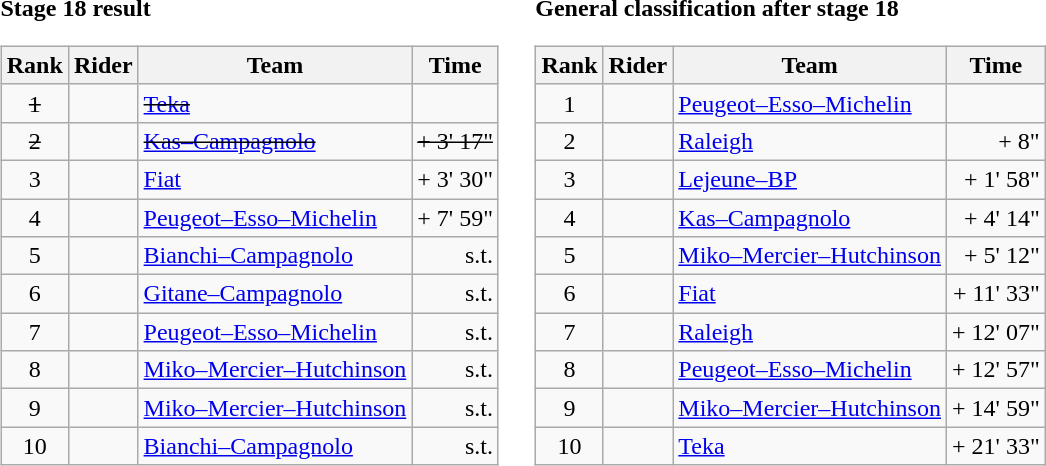<table>
<tr>
<td><strong>Stage 18 result</strong><br><table class="wikitable">
<tr>
<th scope="col">Rank</th>
<th scope="col">Rider</th>
<th scope="col">Team</th>
<th scope="col">Time</th>
</tr>
<tr>
<td style="text-align:center;"><s>1</s></td>
<td><s></s></td>
<td><s><a href='#'>Teka</a></s></td>
<td style="text-align:right;"><s></s></td>
</tr>
<tr>
<td style="text-align:center;"><s>2</s></td>
<td><s></s></td>
<td><s><a href='#'>Kas–Campagnolo</a></s></td>
<td style="text-align:right;"><s>+ 3' 17"</s></td>
</tr>
<tr>
<td style="text-align:center;">3</td>
<td></td>
<td><a href='#'>Fiat</a></td>
<td style="text-align:right;">+ 3' 30"</td>
</tr>
<tr>
<td style="text-align:center;">4</td>
<td></td>
<td><a href='#'>Peugeot–Esso–Michelin</a></td>
<td style="text-align:right;">+ 7' 59"</td>
</tr>
<tr>
<td style="text-align:center;">5</td>
<td></td>
<td><a href='#'>Bianchi–Campagnolo</a></td>
<td style="text-align:right;">s.t.</td>
</tr>
<tr>
<td style="text-align:center;">6</td>
<td></td>
<td><a href='#'>Gitane–Campagnolo</a></td>
<td style="text-align:right;">s.t.</td>
</tr>
<tr>
<td style="text-align:center;">7</td>
<td></td>
<td><a href='#'>Peugeot–Esso–Michelin</a></td>
<td style="text-align:right;">s.t.</td>
</tr>
<tr>
<td style="text-align:center;">8</td>
<td></td>
<td><a href='#'>Miko–Mercier–Hutchinson</a></td>
<td style="text-align:right;">s.t.</td>
</tr>
<tr>
<td style="text-align:center;">9</td>
<td></td>
<td><a href='#'>Miko–Mercier–Hutchinson</a></td>
<td style="text-align:right;">s.t.</td>
</tr>
<tr>
<td style="text-align:center;">10</td>
<td></td>
<td><a href='#'>Bianchi–Campagnolo</a></td>
<td style="text-align:right;">s.t.</td>
</tr>
</table>
</td>
<td></td>
<td><strong>General classification after stage 18</strong><br><table class="wikitable">
<tr>
<th scope="col">Rank</th>
<th scope="col">Rider</th>
<th scope="col">Team</th>
<th scope="col">Time</th>
</tr>
<tr>
<td style="text-align:center;">1</td>
<td> </td>
<td><a href='#'>Peugeot–Esso–Michelin</a></td>
<td style="text-align:right;"></td>
</tr>
<tr>
<td style="text-align:center;">2</td>
<td></td>
<td><a href='#'>Raleigh</a></td>
<td style="text-align:right;">+ 8"</td>
</tr>
<tr>
<td style="text-align:center;">3</td>
<td></td>
<td><a href='#'>Lejeune–BP</a></td>
<td style="text-align:right;">+ 1' 58"</td>
</tr>
<tr>
<td style="text-align:center;">4</td>
<td></td>
<td><a href='#'>Kas–Campagnolo</a></td>
<td style="text-align:right;">+ 4' 14"</td>
</tr>
<tr>
<td style="text-align:center;">5</td>
<td></td>
<td><a href='#'>Miko–Mercier–Hutchinson</a></td>
<td style="text-align:right;">+ 5' 12"</td>
</tr>
<tr>
<td style="text-align:center;">6</td>
<td></td>
<td><a href='#'>Fiat</a></td>
<td style="text-align:right;">+ 11' 33"</td>
</tr>
<tr>
<td style="text-align:center;">7</td>
<td></td>
<td><a href='#'>Raleigh</a></td>
<td style="text-align:right;">+ 12' 07"</td>
</tr>
<tr>
<td style="text-align:center;">8</td>
<td></td>
<td><a href='#'>Peugeot–Esso–Michelin</a></td>
<td style="text-align:right;">+ 12' 57"</td>
</tr>
<tr>
<td style="text-align:center;">9</td>
<td></td>
<td><a href='#'>Miko–Mercier–Hutchinson</a></td>
<td style="text-align:right;">+ 14' 59"</td>
</tr>
<tr>
<td style="text-align:center;">10</td>
<td></td>
<td><a href='#'>Teka</a></td>
<td style="text-align:right;">+ 21' 33"</td>
</tr>
</table>
</td>
</tr>
</table>
